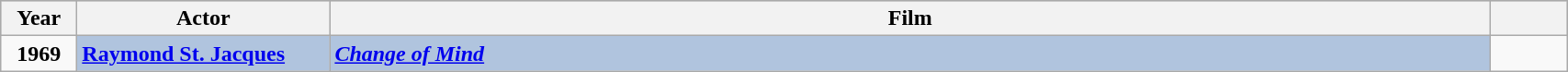<table class="wikitable" style="width:90%;">
<tr style="background:#bebebe;">
<th scope="col" style="width:3em;">Year</th>
<th scope="col" style="width:11em;">Actor</th>
<th scope="col">Film</th>
<th scope="col" style="width:3em;"></th>
</tr>
<tr>
<td rowspan="2" style="text-align:center;"><strong>1969</strong></td>
<td style="background:#B0C4DE; font-weight:bold;"><a href='#'>Raymond St. Jacques</a></td>
<td style="background:#B0C4DE; font-weight:bold;"><em><a href='#'>Change of Mind</a></em></td>
<td style="text-align:center;"></td>
</tr>
</table>
